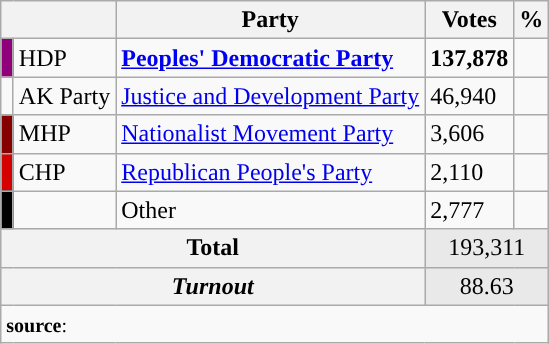<table class="wikitable">
<tr>
<th colspan="2" align="center"></th>
<th align="center">Party</th>
<th align="center">Votes</th>
<th align="center">%</th>
</tr>
<tr align="left">
<td bgcolor="#91007B" width="1"></td>
<td>HDP</td>
<td><strong><a href='#'>Peoples' Democratic Party</a></strong></td>
<td><strong>137,878</strong></td>
<td><strong></strong></td>
</tr>
<tr align="left">
<td></td>
<td>AK Party</td>
<td><a href='#'>Justice and Development Party</a></td>
<td>46,940</td>
<td></td>
</tr>
<tr align="left">
<td bgcolor="#870000" width="1"></td>
<td>MHP</td>
<td><a href='#'>Nationalist Movement Party</a></td>
<td>3,606</td>
<td></td>
</tr>
<tr align="left">
<td bgcolor="#d50000" width="1"></td>
<td>CHP</td>
<td><a href='#'>Republican People's Party</a></td>
<td>2,110</td>
<td></td>
</tr>
<tr align="left">
<td bgcolor=" " width="1"></td>
<td></td>
<td>Other</td>
<td>2,777</td>
<td></td>
</tr>
<tr align="left" style="background-color:#E9E9E9">
<th colspan="3" align="center"><strong>Total</strong></th>
<td colspan="5" align="center">193,311</td>
</tr>
<tr align="left" style="background-color:#E9E9E9">
<th colspan="3" align="center"><em>Turnout</em></th>
<td colspan="5" align="center">88.63</td>
</tr>
<tr>
<td colspan="9" align="left"><small><strong>source</strong>: </small></td>
</tr>
</table>
